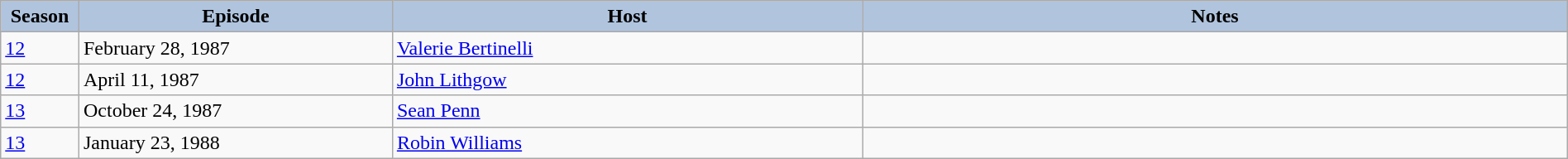<table class="wikitable" style="width:100%;">
<tr>
<th style="background:#B0C4DE;" width="5%">Season</th>
<th style="background:#B0C4DE;" width="20%">Episode</th>
<th style="background:#B0C4DE;" width="30%">Host</th>
<th style="background:#B0C4DE;" width="45%">Notes</th>
</tr>
<tr>
<td><a href='#'>12</a></td>
<td>February 28, 1987</td>
<td><a href='#'>Valerie Bertinelli</a></td>
<td></td>
</tr>
<tr>
<td><a href='#'>12</a></td>
<td>April 11, 1987</td>
<td><a href='#'>John Lithgow</a></td>
<td></td>
</tr>
<tr>
<td><a href='#'>13</a></td>
<td>October 24, 1987</td>
<td><a href='#'>Sean Penn</a></td>
<td></td>
</tr>
<tr>
<td><a href='#'>13</a></td>
<td>January 23, 1988</td>
<td><a href='#'>Robin Williams</a></td>
<td></td>
</tr>
</table>
